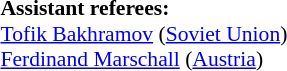<table width=50% style="font-size: 90%">
<tr>
<td><br><br>
<strong>Assistant referees:</strong>
<br><a href='#'>Tofik Bakhramov</a> (<a href='#'>Soviet Union</a>)
<br><a href='#'>Ferdinand Marschall</a> (<a href='#'>Austria</a>)</td>
</tr>
</table>
